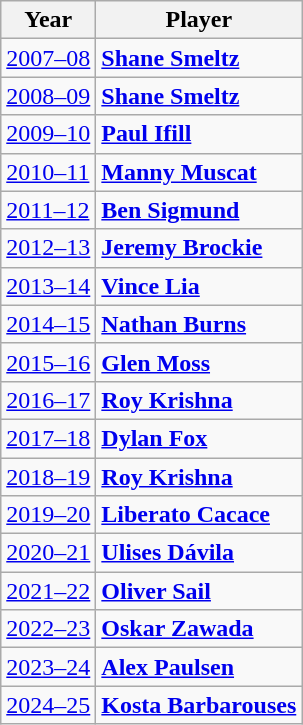<table class="wikitable" border="1">
<tr>
<th>Year</th>
<th>Player</th>
</tr>
<tr>
<td><a href='#'>2007–08</a></td>
<td style="text-align:left;"> <strong><a href='#'>Shane Smeltz</a></strong></td>
</tr>
<tr>
<td><a href='#'>2008–09</a></td>
<td style="text-align:left;"> <strong><a href='#'>Shane Smeltz</a></strong></td>
</tr>
<tr>
<td><a href='#'>2009–10</a></td>
<td style="text-align:left;"> <strong><a href='#'>Paul Ifill</a></strong></td>
</tr>
<tr>
<td><a href='#'>2010–11</a></td>
<td style="text-align:left;"> <strong><a href='#'>Manny Muscat</a></strong></td>
</tr>
<tr>
<td><a href='#'>2011–12</a></td>
<td style="text-align:left;"> <strong><a href='#'>Ben Sigmund</a></strong></td>
</tr>
<tr>
<td><a href='#'>2012–13</a></td>
<td style="text-align:left;"> <strong><a href='#'>Jeremy Brockie</a></strong></td>
</tr>
<tr>
<td><a href='#'>2013–14</a></td>
<td style="text-align:left;"> <strong><a href='#'>Vince Lia</a></strong></td>
</tr>
<tr>
<td><a href='#'>2014–15</a></td>
<td style="text-align:left;"> <strong><a href='#'>Nathan Burns</a></strong></td>
</tr>
<tr>
<td><a href='#'>2015–16</a></td>
<td style="text-align:left;"> <strong><a href='#'>Glen Moss</a></strong></td>
</tr>
<tr>
<td><a href='#'>2016–17</a></td>
<td style="text-align:left;"> <strong><a href='#'>Roy Krishna</a></strong></td>
</tr>
<tr>
<td><a href='#'>2017–18</a></td>
<td style="text-align:left;"> <strong><a href='#'>Dylan Fox</a></strong></td>
</tr>
<tr>
<td><a href='#'>2018–19</a></td>
<td style="text-align:left;"> <strong><a href='#'>Roy Krishna</a></strong></td>
</tr>
<tr>
<td><a href='#'>2019–20</a></td>
<td style="text-align:left;"> <strong><a href='#'>Liberato Cacace</a></strong></td>
</tr>
<tr>
<td><a href='#'>2020–21</a></td>
<td style="text-align:left;"> <strong><a href='#'>Ulises Dávila</a></strong></td>
</tr>
<tr>
<td><a href='#'>2021–22</a></td>
<td style="text-align:left;"> <strong><a href='#'>Oliver Sail</a></strong></td>
</tr>
<tr>
<td><a href='#'>2022–23</a></td>
<td style="text-align:left;"> <strong><a href='#'>Oskar Zawada</a></strong></td>
</tr>
<tr>
<td><a href='#'>2023–24</a></td>
<td> <strong><a href='#'>Alex Paulsen</a></strong></td>
</tr>
<tr>
<td><a href='#'>2024–25</a></td>
<td> <strong><a href='#'>Kosta Barbarouses</a></strong></td>
</tr>
</table>
